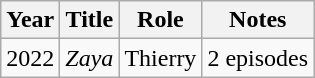<table class="wikitable sortable">
<tr>
<th>Year</th>
<th>Title</th>
<th>Role</th>
<th>Notes</th>
</tr>
<tr>
<td>2022</td>
<td><em>Zaya</em></td>
<td>Thierry</td>
<td>2 episodes</td>
</tr>
</table>
